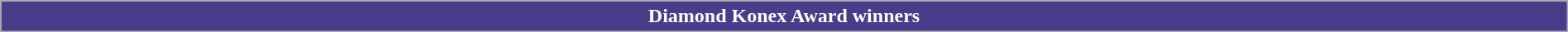<table border="0" style="background:#fff;width:100%;margin:0;" class="wikitable">
<tr>
<td align="center" style="background:DarkSlateBlue; color:white"><strong>Diamond Konex Award winners</strong></td>
</tr>
</table>
